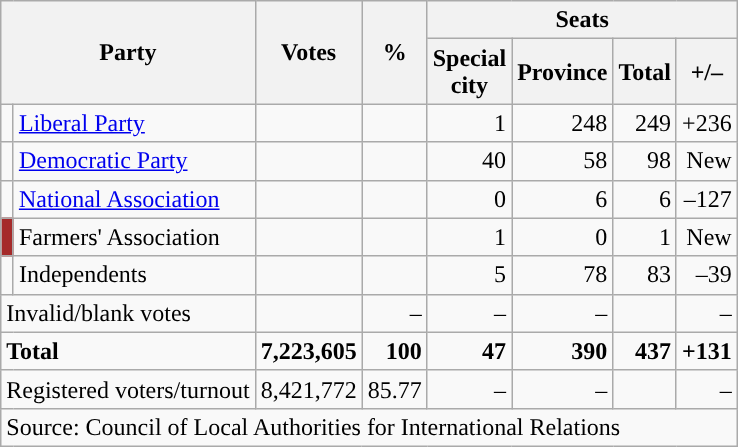<table class="wikitable" style="text-align:right">
<tr>
<th colspan="2" rowspan="2">Party</th>
<th rowspan="2">Votes</th>
<th rowspan="2">%</th>
<th colspan="4">Seats</th>
</tr>
<tr>
<th>Special<br>city</th>
<th>Province</th>
<th>Total</th>
<th>+/–</th>
</tr>
<tr>
<td></td>
<td align="left"><a href='#'>Liberal Party</a></td>
<td></td>
<td></td>
<td>1</td>
<td>248</td>
<td>249</td>
<td>+236</td>
</tr>
<tr>
<td></td>
<td align="left"><a href='#'>Democratic Party</a></td>
<td></td>
<td></td>
<td>40</td>
<td>58</td>
<td>98</td>
<td>New</td>
</tr>
<tr>
<td></td>
<td align="left"><a href='#'>National Association</a></td>
<td></td>
<td></td>
<td>0</td>
<td>6</td>
<td>6</td>
<td>–127</td>
</tr>
<tr>
<td bgcolor="brown"></td>
<td align="left">Farmers' Association</td>
<td></td>
<td></td>
<td>1</td>
<td>0</td>
<td>1</td>
<td>New</td>
</tr>
<tr>
<td></td>
<td align="left">Independents</td>
<td></td>
<td></td>
<td>5</td>
<td>78</td>
<td>83</td>
<td>–39</td>
</tr>
<tr>
<td colspan="2" align="left">Invalid/blank votes</td>
<td></td>
<td>–</td>
<td>–</td>
<td>–</td>
<td></td>
<td>–</td>
</tr>
<tr>
<td colspan="2" align="left"><strong>Total</strong></td>
<td><strong>7,223,605</strong></td>
<td><strong>100</strong></td>
<td><strong>47</strong></td>
<td><strong>390</strong></td>
<td><strong>437</strong></td>
<td><strong>+131</strong></td>
</tr>
<tr>
<td colspan="2" align="left">Registered voters/turnout</td>
<td>8,421,772</td>
<td>85.77</td>
<td>–</td>
<td>–</td>
<td></td>
<td>–</td>
</tr>
<tr>
<td colspan="8" align="left">Source: Council of Local Authorities for International Relations</td>
</tr>
</table>
